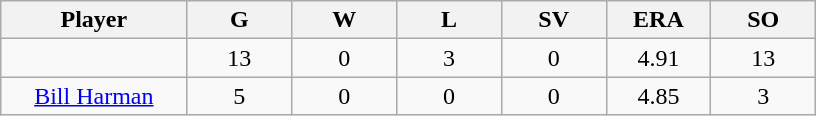<table class="wikitable sortable">
<tr>
<th bgcolor="#DDDDFF" width="16%">Player</th>
<th bgcolor="#DDDDFF" width="9%">G</th>
<th bgcolor="#DDDDFF" width="9%">W</th>
<th bgcolor="#DDDDFF" width="9%">L</th>
<th bgcolor="#DDDDFF" width="9%">SV</th>
<th bgcolor="#DDDDFF" width="9%">ERA</th>
<th bgcolor="#DDDDFF" width="9%">SO</th>
</tr>
<tr align="center">
<td></td>
<td>13</td>
<td>0</td>
<td>3</td>
<td>0</td>
<td>4.91</td>
<td>13</td>
</tr>
<tr align="center">
<td><a href='#'>Bill Harman</a></td>
<td>5</td>
<td>0</td>
<td>0</td>
<td>0</td>
<td>4.85</td>
<td>3</td>
</tr>
</table>
